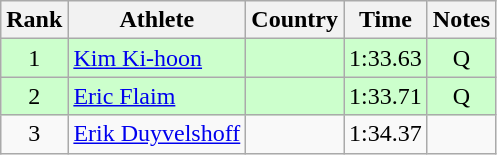<table class="wikitable" style="text-align:center">
<tr>
<th>Rank</th>
<th>Athlete</th>
<th>Country</th>
<th>Time</th>
<th>Notes</th>
</tr>
<tr bgcolor=ccffcc>
<td>1</td>
<td align=left><a href='#'>Kim Ki-hoon</a></td>
<td align=left></td>
<td>1:33.63</td>
<td>Q</td>
</tr>
<tr bgcolor=ccffcc>
<td>2</td>
<td align=left><a href='#'>Eric Flaim</a></td>
<td align=left></td>
<td>1:33.71</td>
<td>Q</td>
</tr>
<tr>
<td>3</td>
<td align=left><a href='#'>Erik Duyvelshoff</a></td>
<td align=left></td>
<td>1:34.37</td>
<td></td>
</tr>
</table>
